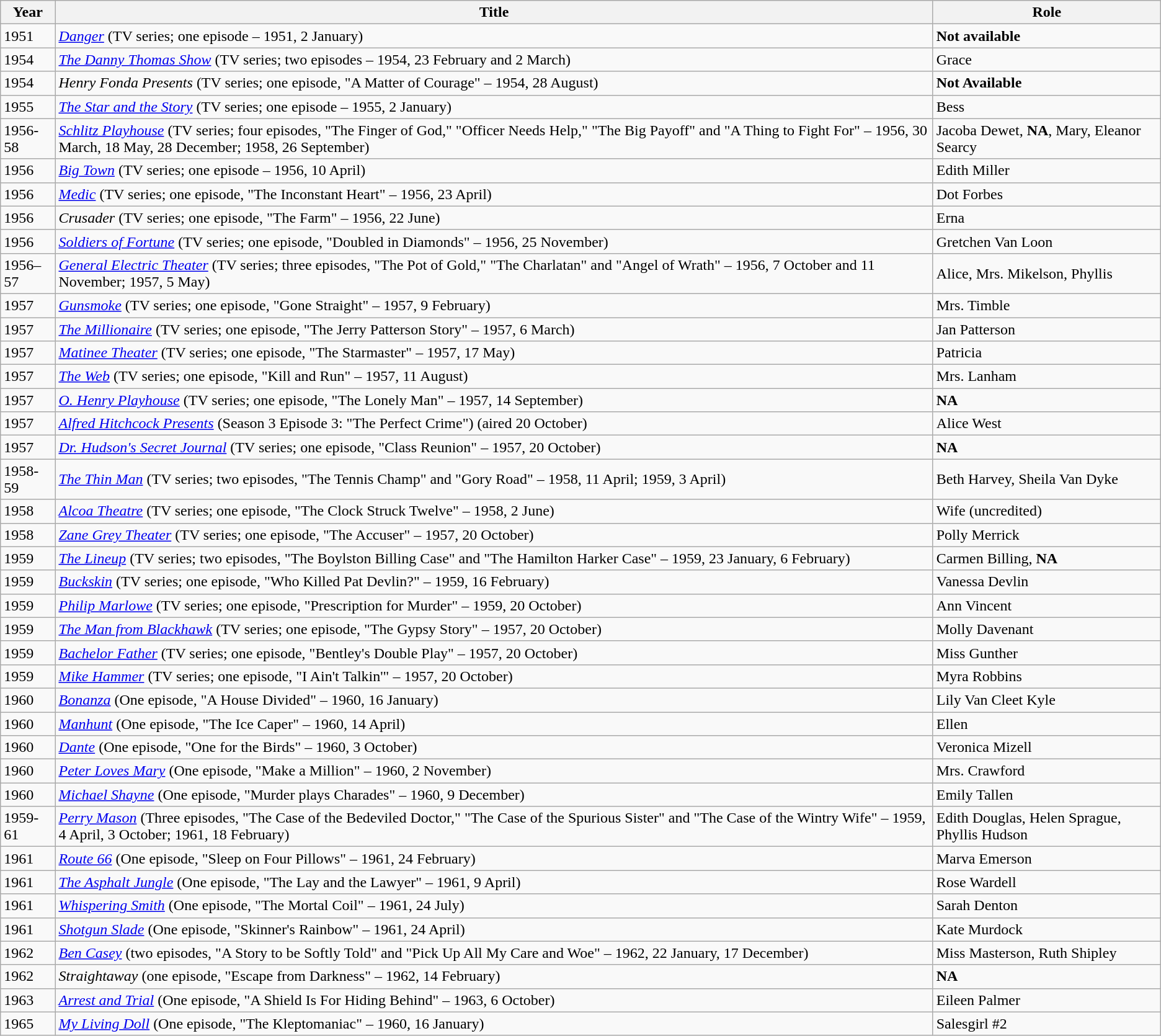<table class="wikitable">
<tr>
<th>Year</th>
<th>Title</th>
<th>Role</th>
</tr>
<tr>
<td>1951</td>
<td><em><a href='#'>Danger</a></em> (TV series; one episode – 1951, 2 January)</td>
<td><strong>Not available</strong></td>
</tr>
<tr>
<td>1954</td>
<td><em><a href='#'>The Danny Thomas Show</a></em> (TV series; two episodes – 1954, 23 February and 2 March)</td>
<td>Grace</td>
</tr>
<tr>
<td>1954</td>
<td><em>Henry Fonda Presents</em> (TV series; one episode, "A Matter of Courage" – 1954, 28 August)</td>
<td><strong>Not Available</strong></td>
</tr>
<tr>
<td>1955</td>
<td><em><a href='#'>The Star and the Story</a></em> (TV series; one episode – 1955, 2 January)</td>
<td>Bess</td>
</tr>
<tr>
<td>1956-58</td>
<td><em><a href='#'>Schlitz Playhouse</a></em> (TV series; four episodes, "The Finger of God," "Officer Needs Help," "The Big Payoff" and "A Thing to Fight For" – 1956, 30 March, 18 May, 28 December; 1958, 26 September)</td>
<td>Jacoba Dewet, <strong>NA</strong>, Mary, Eleanor Searcy</td>
</tr>
<tr>
<td>1956</td>
<td><em><a href='#'>Big Town</a></em> (TV series; one episode – 1956, 10 April)</td>
<td>Edith Miller</td>
</tr>
<tr>
<td>1956</td>
<td><em><a href='#'>Medic</a></em> (TV series; one episode, "The Inconstant Heart" – 1956, 23 April)</td>
<td>Dot Forbes</td>
</tr>
<tr>
<td>1956</td>
<td><em>Crusader</em> (TV series; one episode, "The Farm" – 1956, 22 June)</td>
<td>Erna</td>
</tr>
<tr>
<td>1956</td>
<td><em><a href='#'>Soldiers of Fortune</a></em> (TV series; one episode, "Doubled in Diamonds" – 1956, 25 November)</td>
<td>Gretchen Van Loon</td>
</tr>
<tr>
<td>1956–57</td>
<td><em><a href='#'>General Electric Theater</a></em> (TV series; three episodes, "The Pot of Gold," "The Charlatan" and "Angel of Wrath" – 1956, 7 October and 11 November; 1957, 5 May)</td>
<td>Alice, Mrs. Mikelson, Phyllis</td>
</tr>
<tr>
<td>1957</td>
<td><em><a href='#'>Gunsmoke</a></em> (TV series; one episode, "Gone Straight" – 1957, 9 February)</td>
<td>Mrs. Timble</td>
</tr>
<tr>
<td>1957</td>
<td><em><a href='#'>The Millionaire</a></em> (TV series; one episode, "The Jerry Patterson Story" – 1957, 6 March)</td>
<td>Jan Patterson</td>
</tr>
<tr>
<td>1957</td>
<td><em><a href='#'>Matinee Theater</a></em> (TV series; one episode, "The Starmaster" – 1957, 17 May)</td>
<td>Patricia</td>
</tr>
<tr>
<td>1957</td>
<td><em><a href='#'>The Web</a></em> (TV series; one episode, "Kill and Run" – 1957, 11 August)</td>
<td>Mrs. Lanham</td>
</tr>
<tr>
<td>1957</td>
<td><em><a href='#'>O. Henry Playhouse</a></em> (TV series; one episode, "The Lonely Man" – 1957, 14 September)</td>
<td><strong>NA</strong></td>
</tr>
<tr>
<td>1957</td>
<td><em><a href='#'>Alfred Hitchcock Presents</a></em> (Season 3 Episode 3: "The Perfect Crime") (aired 20 October)</td>
<td>Alice West</td>
</tr>
<tr>
<td>1957</td>
<td><em><a href='#'>Dr. Hudson's Secret Journal</a></em> (TV series; one episode, "Class Reunion" – 1957, 20 October)</td>
<td><strong>NA</strong></td>
</tr>
<tr>
<td>1958-59</td>
<td><em><a href='#'>The Thin Man</a></em> (TV series; two episodes, "The Tennis Champ" and "Gory Road" – 1958, 11 April; 1959, 3 April)</td>
<td>Beth Harvey, Sheila Van Dyke</td>
</tr>
<tr>
<td>1958</td>
<td><em><a href='#'>Alcoa Theatre</a></em> (TV series; one episode, "The Clock Struck Twelve" – 1958, 2 June)</td>
<td>Wife (uncredited)</td>
</tr>
<tr>
<td>1958</td>
<td><em><a href='#'>Zane Grey Theater</a></em> (TV series; one episode, "The Accuser" – 1957, 20 October)</td>
<td>Polly Merrick</td>
</tr>
<tr>
<td>1959</td>
<td><em><a href='#'>The Lineup</a></em> (TV series; two episodes, "The Boylston Billing Case" and "The Hamilton Harker Case" – 1959, 23 January, 6 February)</td>
<td>Carmen Billing, <strong>NA</strong></td>
</tr>
<tr>
<td>1959</td>
<td><em><a href='#'>Buckskin</a></em> (TV series; one episode, "Who Killed Pat Devlin?" – 1959, 16 February)</td>
<td>Vanessa Devlin</td>
</tr>
<tr>
<td>1959</td>
<td><em><a href='#'>Philip Marlowe</a></em> (TV series; one episode, "Prescription for Murder" – 1959, 20 October)</td>
<td>Ann Vincent</td>
</tr>
<tr>
<td>1959</td>
<td><em><a href='#'>The Man from Blackhawk</a></em> (TV series; one episode, "The Gypsy Story" – 1957, 20 October)</td>
<td>Molly Davenant</td>
</tr>
<tr>
<td>1959</td>
<td><em><a href='#'>Bachelor Father</a></em> (TV series; one episode, "Bentley's Double Play" – 1957, 20 October)</td>
<td>Miss Gunther</td>
</tr>
<tr>
<td>1959</td>
<td><em><a href='#'>Mike Hammer</a></em> (TV series; one episode, "I Ain't Talkin'" – 1957, 20 October)</td>
<td>Myra Robbins</td>
</tr>
<tr>
<td>1960</td>
<td><em><a href='#'>Bonanza</a></em> (One episode, "A House Divided" – 1960, 16 January)</td>
<td>Lily Van Cleet Kyle</td>
</tr>
<tr>
<td>1960</td>
<td><em><a href='#'>Manhunt</a></em> (One episode, "The Ice Caper" – 1960, 14 April)</td>
<td>Ellen</td>
</tr>
<tr>
<td>1960</td>
<td><em><a href='#'>Dante</a></em> (One episode, "One for the Birds" – 1960, 3 October)</td>
<td>Veronica Mizell</td>
</tr>
<tr>
<td>1960</td>
<td><em><a href='#'>Peter Loves Mary</a></em> (One episode, "Make a Million" – 1960, 2 November)</td>
<td>Mrs. Crawford</td>
</tr>
<tr>
<td>1960</td>
<td><em><a href='#'>Michael Shayne</a></em> (One episode, "Murder plays Charades" – 1960, 9 December)</td>
<td>Emily Tallen</td>
</tr>
<tr>
<td>1959-61</td>
<td><em><a href='#'>Perry Mason</a></em> (Three episodes, "The Case of the Bedeviled Doctor," "The Case of the Spurious Sister" and "The Case of the Wintry Wife" – 1959, 4 April, 3 October; 1961, 18 February)</td>
<td>Edith Douglas, Helen Sprague, Phyllis Hudson</td>
</tr>
<tr>
<td>1961</td>
<td><em><a href='#'>Route 66</a></em> (One episode, "Sleep on Four Pillows" – 1961, 24 February)</td>
<td>Marva Emerson</td>
</tr>
<tr>
<td>1961</td>
<td><em><a href='#'>The Asphalt Jungle</a></em> (One episode, "The Lay and the Lawyer" – 1961, 9 April)</td>
<td>Rose Wardell</td>
</tr>
<tr>
<td>1961</td>
<td><em><a href='#'>Whispering Smith</a></em> (One episode, "The Mortal Coil" – 1961, 24 July)</td>
<td>Sarah Denton</td>
</tr>
<tr>
<td>1961</td>
<td><em><a href='#'>Shotgun Slade</a></em> (One episode, "Skinner's Rainbow" – 1961, 24 April)</td>
<td>Kate Murdock</td>
</tr>
<tr>
<td>1962</td>
<td><em><a href='#'>Ben Casey</a></em> (two episodes, "A Story to be Softly Told" and "Pick Up All My Care and Woe" – 1962, 22 January, 17 December)</td>
<td>Miss Masterson, Ruth Shipley</td>
</tr>
<tr>
<td>1962</td>
<td><em>Straightaway</em> (one episode, "Escape from Darkness" – 1962, 14 February)</td>
<td><strong>NA</strong></td>
</tr>
<tr>
<td>1963</td>
<td><em><a href='#'>Arrest and Trial</a></em> (One episode, "A Shield Is For Hiding Behind" – 1963, 6 October)</td>
<td>Eileen Palmer</td>
</tr>
<tr>
<td>1965</td>
<td><em><a href='#'>My Living Doll</a></em> (One episode, "The Kleptomaniac" – 1960, 16 January)</td>
<td>Salesgirl #2</td>
</tr>
</table>
